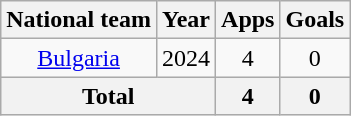<table class="wikitable" style="text-align:center">
<tr>
<th>National team</th>
<th>Year</th>
<th>Apps</th>
<th>Goals</th>
</tr>
<tr>
<td rowspan="1"><a href='#'>Bulgaria</a></td>
<td>2024</td>
<td>4</td>
<td>0</td>
</tr>
<tr>
<th colspan="2">Total</th>
<th>4</th>
<th>0</th>
</tr>
</table>
